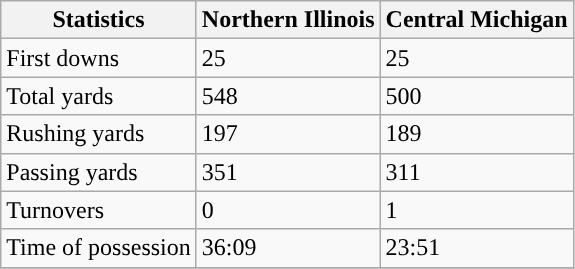<table class="wikitable">
<tr>
<th>Statistics</th>
<th>Northern Illinois</th>
<th>Central Michigan</th>
</tr>
<tr>
<td>First downs</td>
<td>25</td>
<td>25</td>
</tr>
<tr>
<td>Total yards</td>
<td>548</td>
<td>500</td>
</tr>
<tr>
<td>Rushing yards</td>
<td>197</td>
<td>189</td>
</tr>
<tr>
<td>Passing yards</td>
<td>351</td>
<td>311</td>
</tr>
<tr>
<td>Turnovers</td>
<td>0</td>
<td>1</td>
</tr>
<tr>
<td>Time of possession</td>
<td>36:09</td>
<td>23:51</td>
</tr>
<tr>
</tr>
</table>
